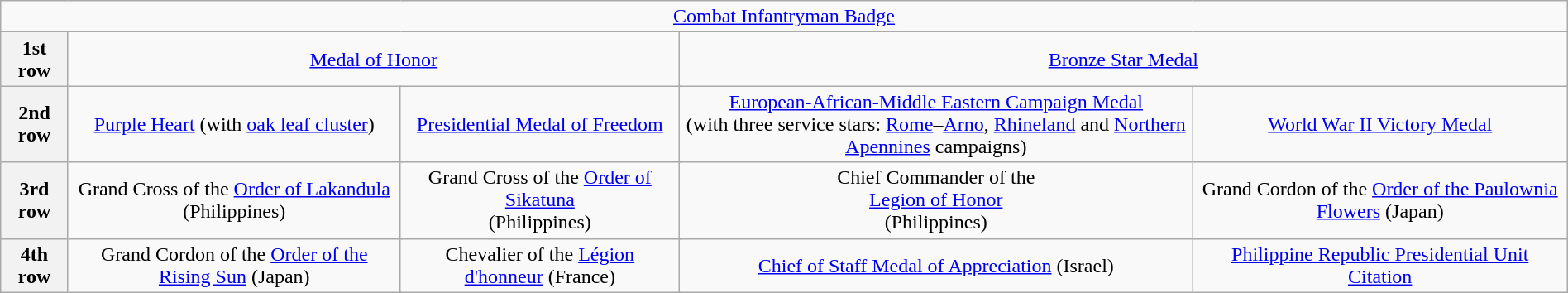<table class="wikitable" style="margin:1em auto; text-align:center;">
<tr>
<td colspan="17"><a href='#'>Combat Infantryman Badge</a></td>
</tr>
<tr>
<th>1st row</th>
<td colspan="8"><a href='#'>Medal of Honor</a></td>
<td colspan="8"><a href='#'>Bronze Star Medal</a></td>
</tr>
<tr>
<th>2nd row</th>
<td colspan="4"><a href='#'>Purple Heart</a> (with <a href='#'>oak leaf cluster</a>)</td>
<td colspan="4"><a href='#'>Presidential Medal of Freedom</a></td>
<td colspan="4"><a href='#'>European-African-Middle Eastern Campaign Medal</a><br>(with three service stars: <a href='#'>Rome</a>–<a href='#'>Arno</a>, <a href='#'>Rhineland</a> and <a href='#'>Northern Apennines</a> campaigns)<br></td>
<td colspan="4"><a href='#'>World War II Victory Medal</a></td>
</tr>
<tr>
<th>3rd row</th>
<td colspan="4">Grand Cross of the <a href='#'>Order of Lakandula</a><br>(Philippines)</td>
<td colspan="4">Grand Cross of the <a href='#'>Order of Sikatuna</a><br>(Philippines)</td>
<td colspan="4">Chief Commander of the<br><a href='#'>Legion of Honor</a><br>(Philippines)</td>
<td colspan="4">Grand Cordon of the <a href='#'>Order of the Paulownia Flowers</a> (Japan)</td>
</tr>
<tr>
<th>4th row</th>
<td colspan="4">Grand Cordon of the <a href='#'>Order of the Rising Sun</a> (Japan)</td>
<td colspan="4">Chevalier of the <a href='#'>Légion d'honneur</a> (France)</td>
<td colspan="4"><a href='#'>Chief of Staff Medal of Appreciation</a> (Israel)</td>
<td colspan="4"><a href='#'>Philippine Republic Presidential Unit Citation</a></td>
</tr>
</table>
